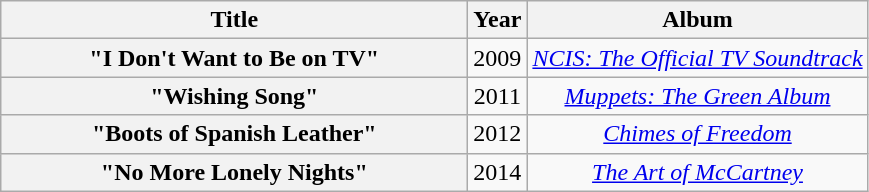<table class="wikitable plainrowheaders" style="text-align:center;">
<tr>
<th scope="col" style="width:19em;">Title</th>
<th scope="col">Year</th>
<th scope="col">Album</th>
</tr>
<tr>
<th scope="row">"I Don't Want to Be on TV"</th>
<td>2009</td>
<td><em><a href='#'>NCIS: The Official TV Soundtrack</a></em></td>
</tr>
<tr>
<th scope="row">"Wishing Song"</th>
<td>2011</td>
<td><em><a href='#'>Muppets: The Green Album</a></em></td>
</tr>
<tr>
<th scope="row">"Boots of Spanish Leather"</th>
<td>2012</td>
<td><em><a href='#'>Chimes of Freedom</a></em></td>
</tr>
<tr>
<th scope="row">"No More Lonely Nights"</th>
<td>2014</td>
<td><em><a href='#'>The Art of McCartney</a></em></td>
</tr>
</table>
